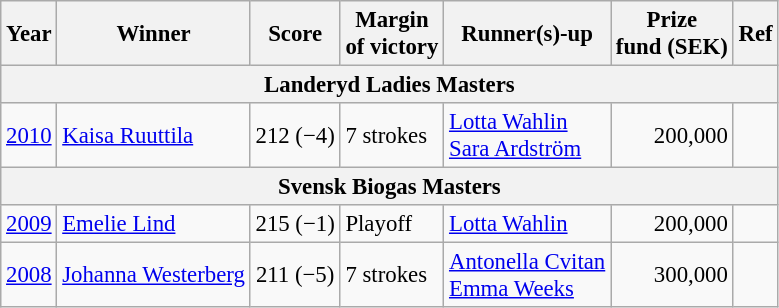<table class=wikitable style="font-size:95%">
<tr>
<th>Year</th>
<th>Winner</th>
<th>Score</th>
<th>Margin<br>of victory</th>
<th>Runner(s)-up</th>
<th>Prize<br>fund (SEK)</th>
<th>Ref</th>
</tr>
<tr>
<th colspan=9>Landeryd Ladies Masters</th>
</tr>
<tr>
<td><a href='#'>2010</a></td>
<td> <a href='#'>Kaisa Ruuttila</a></td>
<td align=center>212 (−4)</td>
<td>7 strokes</td>
<td> <a href='#'>Lotta Wahlin</a><br> <a href='#'>Sara Ardström</a></td>
<td align=right>200,000</td>
<td></td>
</tr>
<tr>
<th colspan=9>Svensk Biogas Masters</th>
</tr>
<tr>
<td><a href='#'>2009</a></td>
<td> <a href='#'>Emelie Lind</a></td>
<td align=center>215 (−1)</td>
<td>Playoff</td>
<td> <a href='#'>Lotta Wahlin</a></td>
<td align=right>200,000</td>
<td></td>
</tr>
<tr>
<td><a href='#'>2008</a></td>
<td> <a href='#'>Johanna Westerberg</a></td>
<td align=center>211 (−5)</td>
<td>7 strokes</td>
<td> <a href='#'>Antonella Cvitan</a><br> <a href='#'>Emma Weeks</a></td>
<td align=right>300,000</td>
<td></td>
</tr>
</table>
